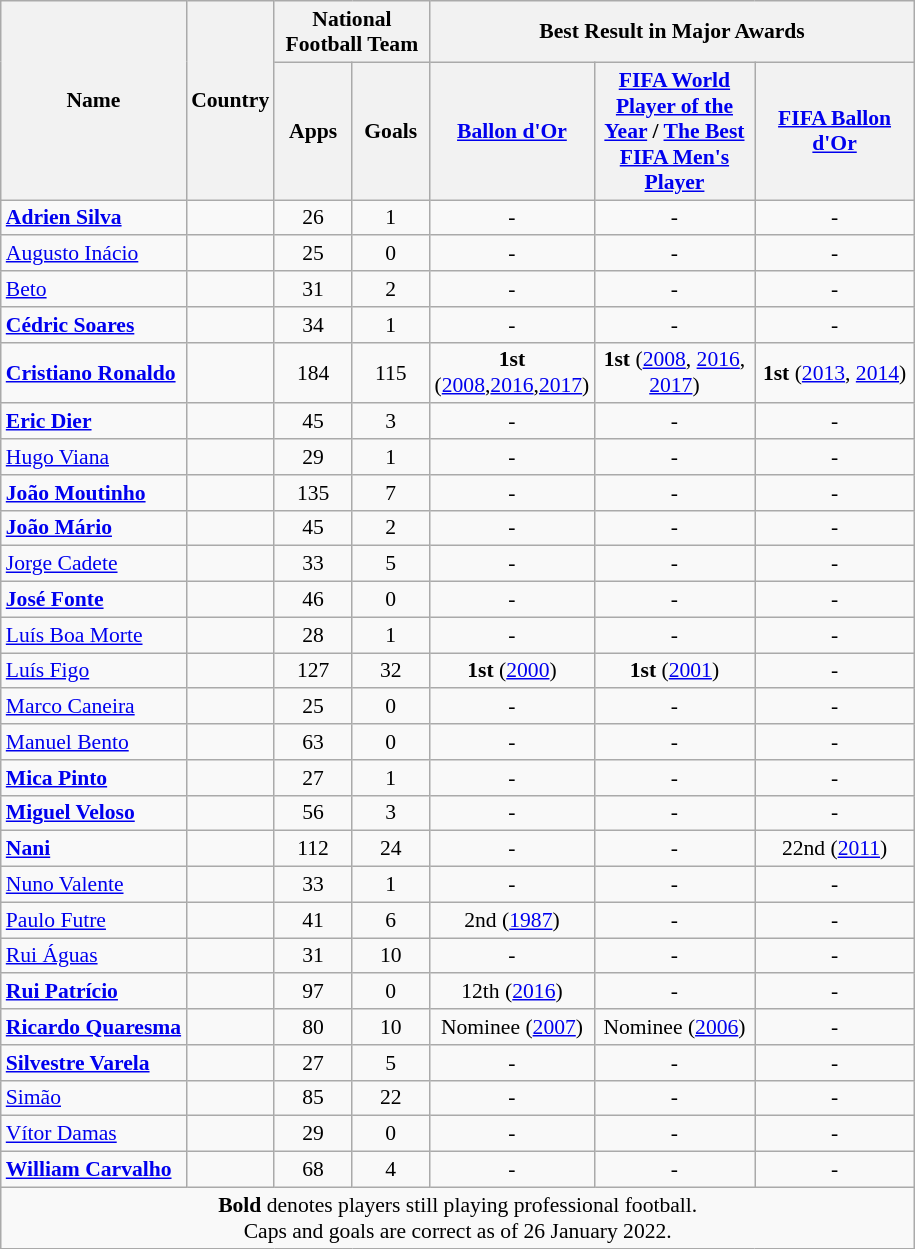<table class="wikitable" style="font-size:90%; text-align: center">
<tr text-align:center;">
<th rowspan="2">Name</th>
<th rowspan="2">Country</th>
<th colspan="2">National Football Team</th>
<th colspan="3">Best Result in Major Awards</th>
</tr>
<tr>
<th style="width:45px;">Apps</th>
<th style="width:45px;">Goals</th>
<th style="width:100px;"><a href='#'>Ballon d'Or</a></th>
<th style="width:100px;"><a href='#'>FIFA World Player of the Year</a> / <a href='#'>The Best FIFA Men's Player</a></th>
<th style="width:100px;"><a href='#'>FIFA Ballon d'Or</a></th>
</tr>
<tr>
<td align=left><strong><a href='#'>Adrien Silva</a></strong></td>
<td align=left></td>
<td>26</td>
<td>1</td>
<td>-</td>
<td>-</td>
<td>-</td>
</tr>
<tr>
<td align=left><a href='#'>Augusto Inácio</a></td>
<td align=left></td>
<td>25</td>
<td>0</td>
<td>-</td>
<td>-</td>
<td>-</td>
</tr>
<tr>
<td align=left><a href='#'>Beto</a></td>
<td align=left></td>
<td>31</td>
<td>2</td>
<td>-</td>
<td>-</td>
<td>-</td>
</tr>
<tr>
<td align=left><strong><a href='#'>Cédric Soares</a></strong></td>
<td align=left></td>
<td>34</td>
<td>1</td>
<td>-</td>
<td>-</td>
<td>-</td>
</tr>
<tr>
<td align=left><strong><a href='#'>Cristiano Ronaldo</a></strong></td>
<td align=left></td>
<td>184</td>
<td>115</td>
<td><strong>1st</strong> (<a href='#'>2008</a>,<a href='#'>2016</a>,<a href='#'>2017</a>)</td>
<td><strong>1st</strong> (<a href='#'>2008</a>, <a href='#'>2016</a>, <a href='#'>2017</a>)</td>
<td><strong>1st</strong> (<a href='#'>2013</a>, <a href='#'>2014</a>)</td>
</tr>
<tr>
<td align=left><strong><a href='#'>Eric Dier</a></strong></td>
<td align=left></td>
<td>45</td>
<td>3</td>
<td>-</td>
<td>-</td>
<td>-</td>
</tr>
<tr>
<td align=left><a href='#'>Hugo Viana</a></td>
<td align=left></td>
<td>29</td>
<td>1</td>
<td>-</td>
<td>-</td>
<td>-</td>
</tr>
<tr>
<td align=left><strong><a href='#'>João Moutinho</a></strong></td>
<td align=left></td>
<td>135</td>
<td>7</td>
<td>-</td>
<td>-</td>
<td>-</td>
</tr>
<tr>
<td align=left><strong><a href='#'>João Mário</a></strong></td>
<td align=left></td>
<td>45</td>
<td>2</td>
<td>-</td>
<td>-</td>
<td>-</td>
</tr>
<tr>
<td align=left><a href='#'>Jorge Cadete</a></td>
<td align=left></td>
<td>33</td>
<td>5</td>
<td>-</td>
<td>-</td>
<td>-</td>
</tr>
<tr>
<td align=left><strong><a href='#'>José Fonte</a></strong></td>
<td align=left></td>
<td>46</td>
<td>0</td>
<td>-</td>
<td>-</td>
<td>-</td>
</tr>
<tr>
<td align=left><a href='#'>Luís Boa Morte</a></td>
<td align=left></td>
<td>28</td>
<td>1</td>
<td>-</td>
<td>-</td>
<td>-</td>
</tr>
<tr>
<td align=left><a href='#'>Luís Figo</a></td>
<td align=left></td>
<td>127</td>
<td>32</td>
<td><strong>1st</strong> (<a href='#'>2000</a>)</td>
<td><strong>1st</strong> (<a href='#'>2001</a>)</td>
<td>-</td>
</tr>
<tr>
<td align=left><a href='#'>Marco Caneira</a></td>
<td align=left></td>
<td>25</td>
<td>0</td>
<td>-</td>
<td>-</td>
<td>-</td>
</tr>
<tr>
<td align=left><a href='#'>Manuel Bento</a></td>
<td align=left></td>
<td>63</td>
<td>0</td>
<td>-</td>
<td>-</td>
<td>-</td>
</tr>
<tr>
<td align=left><strong><a href='#'>Mica Pinto</a></strong></td>
<td align=left></td>
<td>27</td>
<td>1</td>
<td>-</td>
<td>-</td>
<td>-</td>
</tr>
<tr>
<td align=left><strong><a href='#'>Miguel Veloso</a></strong></td>
<td align=left></td>
<td>56</td>
<td>3</td>
<td>-</td>
<td>-</td>
<td>-</td>
</tr>
<tr>
<td align=left><strong><a href='#'>Nani</a></strong></td>
<td align=left></td>
<td>112</td>
<td>24</td>
<td>-</td>
<td>-</td>
<td>22nd (<a href='#'>2011</a>)</td>
</tr>
<tr>
<td align=left><a href='#'>Nuno Valente</a></td>
<td align=left></td>
<td>33</td>
<td>1</td>
<td>-</td>
<td>-</td>
<td>-</td>
</tr>
<tr>
<td align=left><a href='#'>Paulo Futre</a></td>
<td align=left></td>
<td>41</td>
<td>6</td>
<td>2nd (<a href='#'>1987</a>)</td>
<td>-</td>
<td>-</td>
</tr>
<tr>
<td align=left><a href='#'>Rui Águas</a></td>
<td align=left></td>
<td>31</td>
<td>10</td>
<td>-</td>
<td>-</td>
<td>-</td>
</tr>
<tr>
<td align=left><strong><a href='#'>Rui Patrício</a></strong></td>
<td align=left></td>
<td>97</td>
<td>0</td>
<td>12th (<a href='#'>2016</a>)</td>
<td>-</td>
<td>-</td>
</tr>
<tr>
<td align=left><strong><a href='#'>Ricardo Quaresma</a></strong></td>
<td align=left></td>
<td>80</td>
<td>10</td>
<td>Nominee (<a href='#'>2007</a>)</td>
<td>Nominee (<a href='#'>2006</a>)</td>
<td>-</td>
</tr>
<tr>
<td align=left><strong><a href='#'>Silvestre Varela</a></strong></td>
<td align=left></td>
<td>27</td>
<td>5</td>
<td>-</td>
<td>-</td>
<td>-</td>
</tr>
<tr>
<td align=left><a href='#'>Simão</a></td>
<td align=left></td>
<td>85</td>
<td>22</td>
<td>-</td>
<td>-</td>
<td>-</td>
</tr>
<tr>
<td align=left><a href='#'>Vítor Damas</a></td>
<td align=left></td>
<td>29</td>
<td>0</td>
<td>-</td>
<td>-</td>
<td>-</td>
</tr>
<tr>
<td align=left><strong><a href='#'>William Carvalho</a></strong></td>
<td align=left></td>
<td>68</td>
<td>4</td>
<td>-</td>
<td>-</td>
<td>-</td>
</tr>
<tr>
<td colspan="10"><strong>Bold</strong> denotes players still playing professional football.<br>Caps and goals are correct as of 26 January 2022.</td>
</tr>
</table>
